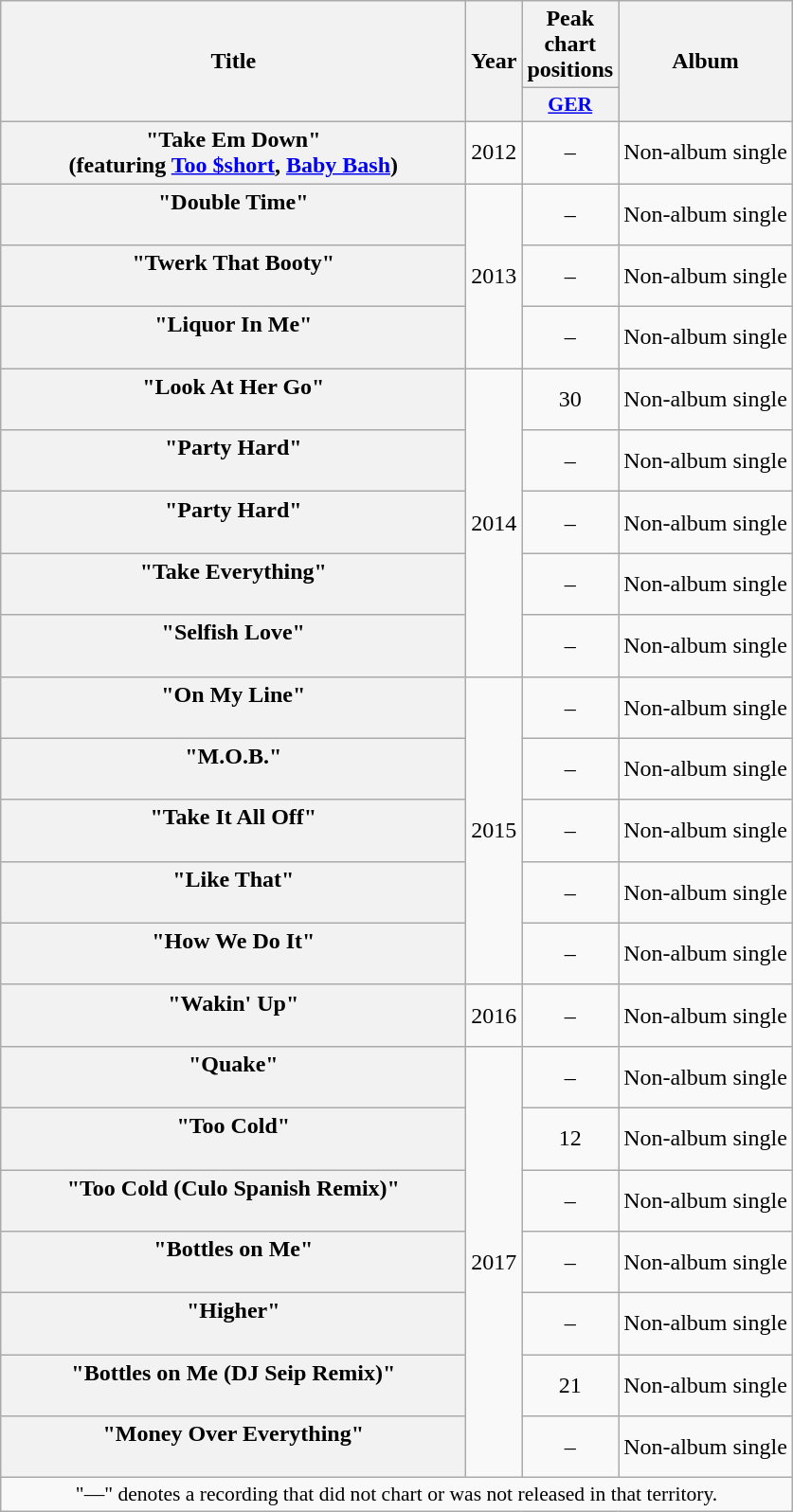<table class="wikitable plainrowheaders" style="text-align:center;">
<tr>
<th scope="col" rowspan="2" style="width:20em;">Title</th>
<th scope="col" rowspan="2">Year</th>
<th scope="col" colspan="1">Peak chart positions</th>
<th scope="col" rowspan="2">Album</th>
</tr>
<tr>
<th scope="col" style="width:3em;font-size:90%;"><a href='#'>GER</a></th>
</tr>
<tr>
<th scope="row">"Take Em Down"<br><span>(featuring <a href='#'>Too $short</a>, <a href='#'>Baby Bash</a>)</span></th>
<td>2012</td>
<td>–</td>
<td>Non-album single</td>
</tr>
<tr>
<th scope="row">"Double Time"<br><br></th>
<td rowspan="3">2013</td>
<td>–</td>
<td>Non-album single</td>
</tr>
<tr>
<th scope="row">"Twerk That Booty"<br><br></th>
<td>–</td>
<td>Non-album single</td>
</tr>
<tr>
<th scope="row">"Liquor In Me"<br><br></th>
<td>–</td>
<td>Non-album single</td>
</tr>
<tr>
<th scope="row">"Look At Her Go"<br><br></th>
<td rowspan="5">2014</td>
<td>30</td>
<td>Non-album single</td>
</tr>
<tr>
<th scope="row">"Party Hard"<br><br></th>
<td>–</td>
<td>Non-album single</td>
</tr>
<tr>
<th scope="row">"Party Hard"<br><br></th>
<td>–</td>
<td>Non-album single</td>
</tr>
<tr>
<th scope="row">"Take Everything"<br><br></th>
<td>–</td>
<td>Non-album single</td>
</tr>
<tr>
<th scope="row">"Selfish Love"<br><br></th>
<td>–</td>
<td>Non-album single</td>
</tr>
<tr>
<th scope="row">"On My Line"<br><br></th>
<td rowspan="5">2015</td>
<td>–</td>
<td>Non-album single</td>
</tr>
<tr>
<th scope="row">"M.O.B."<br><br></th>
<td>–</td>
<td>Non-album single</td>
</tr>
<tr>
<th scope="row">"Take It All Off"<br><br></th>
<td>–</td>
<td>Non-album single</td>
</tr>
<tr>
<th scope="row">"Like That"<br><br></th>
<td>–</td>
<td>Non-album single</td>
</tr>
<tr>
<th scope="row">"How We Do It"<br><br></th>
<td>–</td>
<td>Non-album single</td>
</tr>
<tr>
<th scope="row">"Wakin' Up"<br><br></th>
<td>2016</td>
<td>–</td>
<td>Non-album single</td>
</tr>
<tr>
<th scope="row">"Quake"<br><br></th>
<td rowspan="7">2017</td>
<td>–</td>
<td>Non-album single</td>
</tr>
<tr>
<th scope="row">"Too Cold"<br><br></th>
<td>12</td>
<td>Non-album single</td>
</tr>
<tr>
<th scope="row">"Too Cold (Culo Spanish Remix)"<br><br></th>
<td>–</td>
<td>Non-album single</td>
</tr>
<tr>
<th scope="row">"Bottles on Me"<br><br></th>
<td>–</td>
<td>Non-album single</td>
</tr>
<tr>
<th scope="row">"Higher"<br><br></th>
<td>–</td>
<td>Non-album single</td>
</tr>
<tr>
<th scope="row">"Bottles on Me (DJ Seip Remix)"<br><br></th>
<td>21</td>
<td>Non-album single</td>
</tr>
<tr>
<th scope="row">"Money Over Everything"<br><br></th>
<td>–</td>
<td>Non-album single</td>
</tr>
<tr>
<td colspan="9" style="font-size:90%">"—" denotes a recording that did not chart or was not released in that territory.</td>
</tr>
</table>
